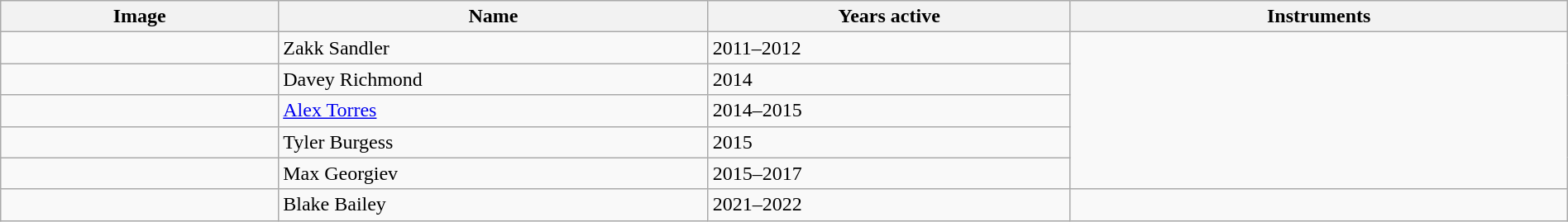<table class="wikitable" border="1" width=100%>
<tr>
<th width="75">Image</th>
<th width="120">Name</th>
<th width="100">Years active</th>
<th width="140">Instruments</th>
</tr>
<tr>
<td></td>
<td>Zakk Sandler</td>
<td>2011–2012</td>
<td rowspan="5"></td>
</tr>
<tr>
<td></td>
<td>Davey Richmond</td>
<td>2014</td>
</tr>
<tr>
<td></td>
<td><a href='#'>Alex Torres</a></td>
<td>2014–2015</td>
</tr>
<tr>
<td></td>
<td>Tyler Burgess</td>
<td>2015</td>
</tr>
<tr>
<td></td>
<td>Max Georgiev</td>
<td>2015–2017</td>
</tr>
<tr>
<td></td>
<td>Blake Bailey</td>
<td>2021–2022</td>
<td></td>
</tr>
</table>
